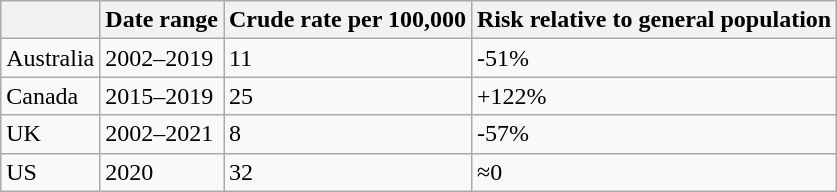<table class="wikitable">
<tr>
<th></th>
<th>Date range</th>
<th>Crude rate per 100,000</th>
<th>Risk relative to general population</th>
</tr>
<tr>
<td>Australia</td>
<td>2002–2019</td>
<td>11</td>
<td>-51%</td>
</tr>
<tr>
<td>Canada</td>
<td>2015–2019</td>
<td>25</td>
<td>+122%</td>
</tr>
<tr>
<td>UK</td>
<td>2002–2021</td>
<td>8</td>
<td>-57%</td>
</tr>
<tr>
<td>US</td>
<td>2020</td>
<td>32</td>
<td>≈0</td>
</tr>
</table>
